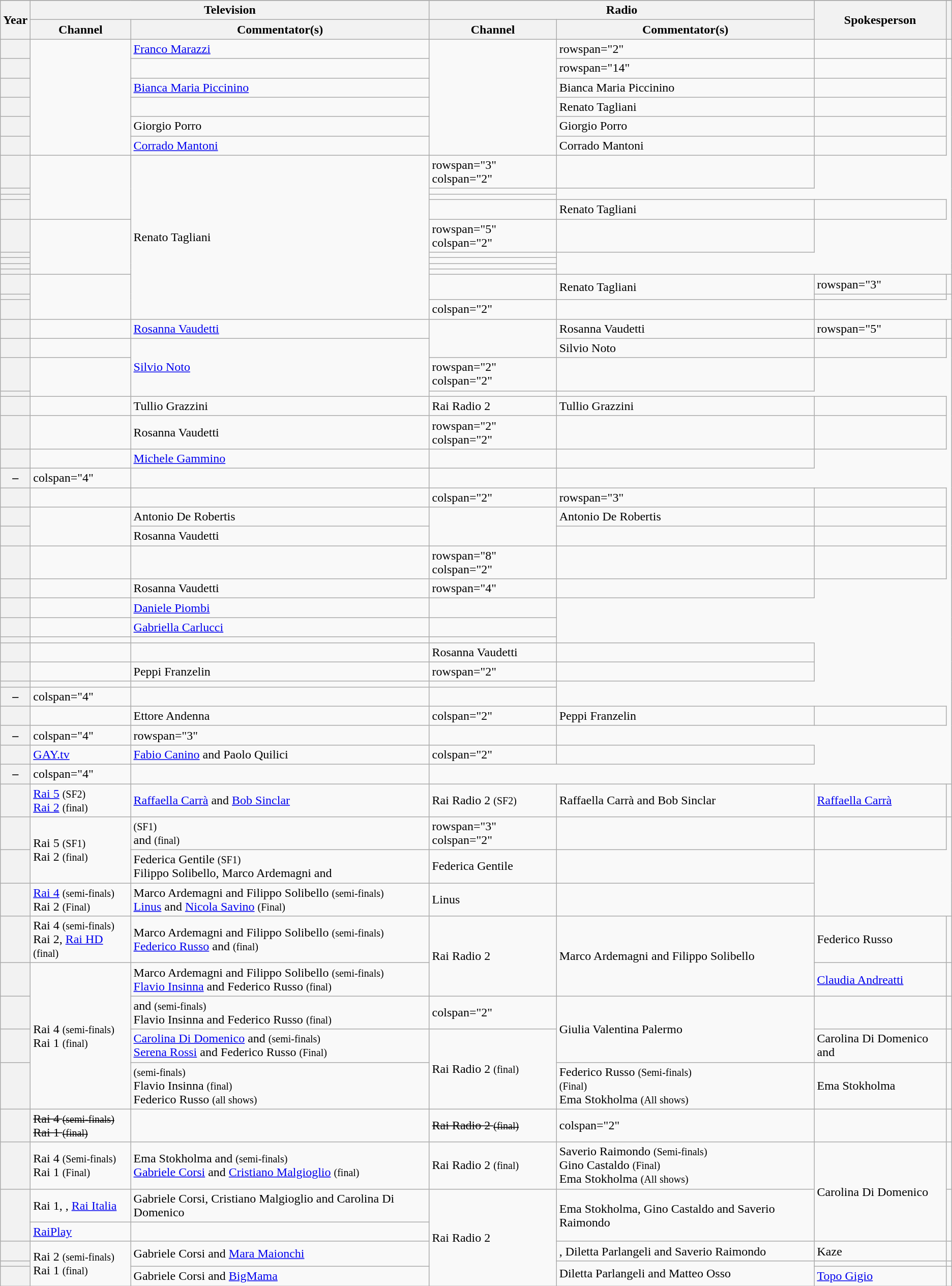<table class="wikitable plainrowheaders sticky-header">
<tr>
</tr>
<tr>
<th rowspan="2">Year</th>
<th colspan="2">Television</th>
<th colspan="2">Radio</th>
<th rowspan="2">Spokesperson</th>
<th rowspan="2" class="unsortable"></th>
</tr>
<tr>
<th>Channel</th>
<th>Commentator(s)</th>
<th>Channel</th>
<th>Commentator(s)</th>
</tr>
<tr>
<th scope="row"></th>
<td rowspan="6"></td>
<td><a href='#'>Franco Marazzi</a></td>
<td rowspan="6"></td>
<td>rowspan="2" </td>
<td></td>
<td style="text-align:center"></td>
</tr>
<tr>
<th scope="row"></th>
<td></td>
<td>rowspan="14" </td>
<td style="text-align:center"></td>
</tr>
<tr>
<th scope="row"></th>
<td><a href='#'>Bianca Maria Piccinino</a></td>
<td>Bianca Maria Piccinino</td>
<td style="text-align:center"></td>
</tr>
<tr>
<th scope="row"></th>
<td></td>
<td>Renato Tagliani</td>
<td style="text-align:center"></td>
</tr>
<tr>
<th scope="row"></th>
<td>Giorgio Porro</td>
<td>Giorgio Porro</td>
<td style="text-align:center"></td>
</tr>
<tr>
<th scope="row"></th>
<td><a href='#'>Corrado Mantoni</a></td>
<td>Corrado Mantoni</td>
<td style="text-align:center"></td>
</tr>
<tr>
<th scope="row"></th>
<td rowspan="4"></td>
<td rowspan="12">Renato Tagliani</td>
<td>rowspan="3" colspan="2" </td>
<td style="text-align:center"></td>
</tr>
<tr>
<th scope="row"></th>
<td style="text-align:center"></td>
</tr>
<tr>
<th scope="row"></th>
<td style="text-align:center"></td>
</tr>
<tr>
<th scope="row"></th>
<td></td>
<td>Renato Tagliani</td>
<td style="text-align:center"></td>
</tr>
<tr>
<th scope="row"></th>
<td rowspan="5"></td>
<td>rowspan="5" colspan="2" </td>
<td style="text-align:center"></td>
</tr>
<tr>
<th scope="row"></th>
<td style="text-align:center"></td>
</tr>
<tr>
<th scope="row"></th>
<td style="text-align:center"></td>
</tr>
<tr>
<th scope="row"></th>
<td style="text-align:center"></td>
</tr>
<tr>
<th scope="row"></th>
<td style="text-align:center"></td>
</tr>
<tr>
<th scope="row"></th>
<td rowspan="3"></td>
<td rowspan="2"></td>
<td rowspan="2">Renato Tagliani</td>
<td>rowspan="3" </td>
<td style="text-align:center"></td>
</tr>
<tr>
<th scope="row"></th>
<td style="text-align:center"></td>
</tr>
<tr>
<th scope="row"></th>
<td>colspan="2" </td>
<td style="text-align:center"></td>
</tr>
<tr>
<th scope="row"></th>
<td></td>
<td><a href='#'>Rosanna Vaudetti</a></td>
<td rowspan="2"></td>
<td>Rosanna Vaudetti</td>
<td>rowspan="5" </td>
<td style="text-align:center"></td>
</tr>
<tr>
<th scope="row"></th>
<td></td>
<td rowspan="3"><a href='#'>Silvio Noto</a></td>
<td>Silvio Noto</td>
<td style="text-align:center"></td>
</tr>
<tr>
<th scope="row"></th>
<td rowspan="2"></td>
<td>rowspan="2" colspan="2" </td>
<td style="text-align:center"></td>
</tr>
<tr>
<th scope="row"></th>
<td style="text-align:center"></td>
</tr>
<tr>
<th scope="row"></th>
<td></td>
<td>Tullio Grazzini</td>
<td>Rai Radio 2</td>
<td>Tullio Grazzini</td>
<td style="text-align:center"></td>
</tr>
<tr>
<th scope="row"></th>
<td></td>
<td>Rosanna Vaudetti</td>
<td>rowspan="2" colspan="2" </td>
<td></td>
<td style="text-align:center"></td>
</tr>
<tr>
<th scope="row"></th>
<td></td>
<td><a href='#'>Michele Gammino</a></td>
<td></td>
<td style="text-align:center"></td>
</tr>
<tr>
<th scope="row">–</th>
<td>colspan="4" </td>
<td></td>
<td></td>
</tr>
<tr>
<th scope="row"></th>
<td></td>
<td></td>
<td>colspan="2" </td>
<td>rowspan="3" </td>
<td style="text-align:center"></td>
</tr>
<tr>
<th scope="row"></th>
<td rowspan="2"></td>
<td>Antonio De Robertis</td>
<td rowspan="2"></td>
<td>Antonio De Robertis</td>
<td style="text-align:center"></td>
</tr>
<tr>
<th scope="row"></th>
<td>Rosanna Vaudetti</td>
<td></td>
<td style="text-align:center"></td>
</tr>
<tr>
<th scope="row"></th>
<td></td>
<td></td>
<td>rowspan="8" colspan="2" </td>
<td></td>
<td style="text-align:center"></td>
</tr>
<tr>
<th scope="row"></th>
<td></td>
<td>Rosanna Vaudetti</td>
<td>rowspan="4" </td>
<td style="text-align:center"></td>
</tr>
<tr>
<th scope="row"></th>
<td></td>
<td><a href='#'>Daniele Piombi</a></td>
<td style="text-align:center"></td>
</tr>
<tr>
<th scope="row"></th>
<td></td>
<td><a href='#'>Gabriella Carlucci</a></td>
<td style="text-align:center"></td>
</tr>
<tr>
<th scope="row"></th>
<td></td>
<td></td>
<td style="text-align:center"></td>
</tr>
<tr>
<th scope="row"></th>
<td></td>
<td></td>
<td>Rosanna Vaudetti</td>
<td style="text-align:center"></td>
</tr>
<tr>
<th scope="row"></th>
<td></td>
<td>Peppi Franzelin</td>
<td>rowspan="2" </td>
<td style="text-align:center"></td>
</tr>
<tr>
<th scope="row"></th>
<td></td>
<td></td>
<td style="text-align:center"></td>
</tr>
<tr>
<th scope="row">–</th>
<td>colspan="4" </td>
<td></td>
<td></td>
</tr>
<tr>
<th scope="row"></th>
<td></td>
<td>Ettore Andenna</td>
<td>colspan="2" </td>
<td>Peppi Franzelin</td>
<td style="text-align:center"></td>
</tr>
<tr>
<th scope="row">–</th>
<td>colspan="4" </td>
<td>rowspan="3" </td>
<td></td>
</tr>
<tr>
<th scope="row"></th>
<td><a href='#'>GAY.tv</a></td>
<td><a href='#'>Fabio Canino</a> and Paolo Quilici</td>
<td>colspan="2" </td>
<td style="text-align:center"></td>
</tr>
<tr>
<th scope="row">–</th>
<td>colspan="4" </td>
<td></td>
</tr>
<tr>
<th scope="row"></th>
<td><a href='#'>Rai 5</a> <small>(SF2)</small><br><a href='#'>Rai 2</a> <small>(final)</small></td>
<td><a href='#'>Raffaella Carrà</a> and <a href='#'>Bob Sinclar</a></td>
<td>Rai Radio 2 <small>(SF2)</small></td>
<td>Raffaella Carrà and Bob Sinclar</td>
<td><a href='#'>Raffaella Carrà</a></td>
<td style="text-align:center"></td>
</tr>
<tr>
<th scope="row"></th>
<td rowspan="2">Rai 5 <small>(SF1)</small><br>Rai 2 <small>(final)</small></td>
<td> <small>(SF1)</small><br> and  <small>(final)</small></td>
<td>rowspan="3" colspan="2" </td>
<td></td>
<td style="text-align:center"></td>
</tr>
<tr>
<th scope="row"></th>
<td>Federica Gentile <small>(SF1)</small><br>Filippo Solibello, Marco Ardemagni and </td>
<td>Federica Gentile</td>
<td style="text-align:center"></td>
</tr>
<tr>
<th scope="row"></th>
<td><a href='#'>Rai 4</a> <small>(semi-finals)</small><br>Rai 2 <small>(Final)</small></td>
<td>Marco Ardemagni and Filippo Solibello <small>(semi-finals)</small><br><a href='#'>Linus</a> and <a href='#'>Nicola Savino</a> <small>(Final)</small></td>
<td>Linus</td>
<td style="text-align:center"></td>
</tr>
<tr>
<th scope="row"></th>
<td>Rai 4 <small>(semi-finals)</small><br>Rai 2, <a href='#'>Rai HD</a> <small>(final)</small></td>
<td>Marco Ardemagni and Filippo Solibello <small>(semi-finals)</small><br><a href='#'>Federico Russo</a> and  <small>(final)</small></td>
<td rowspan="2">Rai Radio 2</td>
<td rowspan="2">Marco Ardemagni and Filippo Solibello</td>
<td>Federico Russo</td>
<td style="text-align:center"></td>
</tr>
<tr>
<th scope="row"></th>
<td rowspan="4">Rai 4 <small>(semi-finals)</small><br>Rai 1 <small>(final)</small></td>
<td>Marco Ardemagni and Filippo Solibello <small>(semi-finals)</small><br><a href='#'>Flavio Insinna</a> and Federico Russo <small>(final)</small></td>
<td><a href='#'>Claudia Andreatti</a></td>
<td style="text-align:center"></td>
</tr>
<tr>
<th scope="row"></th>
<td> and  <small>(semi-finals)</small><br>Flavio Insinna and Federico Russo <small>(final)</small></td>
<td>colspan="2" </td>
<td rowspan="2">Giulia Valentina Palermo</td>
<td style="text-align:center"></td>
</tr>
<tr>
<th scope="row"></th>
<td><a href='#'>Carolina Di Domenico</a> and  <small>(semi-finals)</small><br><a href='#'>Serena Rossi</a> and Federico Russo <small>(Final)</small></td>
<td rowspan="2">Rai Radio 2 <small>(final)</small></td>
<td>Carolina Di Domenico and </td>
<td style="text-align:center"></td>
</tr>
<tr>
<th scope="row"></th>
<td> <small>(semi-finals)</small><br>Flavio Insinna <small>(final)</small><br>Federico Russo <small>(all shows)</small></td>
<td>Federico Russo <small>(Semi-finals)</small><br>  <small>(Final)</small><br> Ema Stokholma <small>(All shows)</small></td>
<td>Ema Stokholma</td>
<td style="text-align:center"></td>
</tr>
<tr>
<th scope="row"><s></s></th>
<td><s>Rai 4 <small>(semi-finals)</small><br>Rai 1 <small>(final)</small></s></td>
<td></td>
<td><s>Rai Radio 2 <small>(final)</small></s></td>
<td>colspan="2" </td>
<td style="text-align:center"></td>
</tr>
<tr>
<th scope="row"></th>
<td>Rai 4 <small>(Semi-finals)</small><br>Rai 1 <small>(Final)</small></td>
<td>Ema Stokholma and  <small>(semi-finals)</small><br><a href='#'>Gabriele Corsi</a> and <a href='#'>Cristiano Malgioglio</a> <small>(final)</small></td>
<td>Rai Radio 2 <small>(final)</small></td>
<td>Saverio Raimondo <small>(Semi-finals)</small><br> Gino Castaldo <small>(Final)</small><br> Ema Stokholma <small>(All shows)</small></td>
<td rowspan="3">Carolina Di Domenico</td>
<td style="text-align:center"></td>
</tr>
<tr>
<th scope="row" rowspan="2"></th>
<td>Rai 1, , <a href='#'>Rai Italia</a></td>
<td>Gabriele Corsi, Cristiano Malgioglio and Carolina Di Domenico</td>
<td rowspan="5">Rai Radio 2</td>
<td rowspan="2">Ema Stokholma, Gino Castaldo and Saverio Raimondo</td>
<td style="text-align:center" rowspan="2"></td>
</tr>
<tr>
<td><a href='#'>RaiPlay</a></td>
<td></td>
</tr>
<tr>
<th scope="row"></th>
<td rowspan="3">Rai 2 <small>(semi-finals)</small><br>Rai 1 <small>(final)</small></td>
<td rowspan="2">Gabriele Corsi and <a href='#'>Mara Maionchi</a></td>
<td>, Diletta Parlangeli and Saverio Raimondo</td>
<td>Kaze</td>
<td style="text-align:center"></td>
</tr>
<tr>
<th scope="row"></th>
<td rowspan="2">Diletta Parlangeli and Matteo Osso</td>
<td></td>
<td style="text-align:center"></td>
</tr>
<tr>
<th scope="row"></th>
<td>Gabriele Corsi and <a href='#'>BigMama</a></td>
<td><a href='#'>Topo Gigio</a></td>
<td style="text-align:center"></td>
</tr>
</table>
